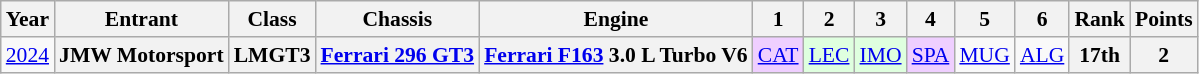<table class="wikitable" style="text-align:center; font-size:90%">
<tr>
<th>Year</th>
<th>Entrant</th>
<th>Class</th>
<th>Chassis</th>
<th>Engine</th>
<th>1</th>
<th>2</th>
<th>3</th>
<th>4</th>
<th>5</th>
<th>6</th>
<th>Rank</th>
<th>Points</th>
</tr>
<tr>
<td><a href='#'>2024</a></td>
<th>JMW Motorsport</th>
<th>LMGT3</th>
<th><a href='#'>Ferrari 296 GT3</a></th>
<th><a href='#'>Ferrari F163</a> 3.0 L Turbo V6</th>
<td style="background:#EFCFFF;"><a href='#'>CAT</a><br></td>
<td style="background:#DFFFDF;"><a href='#'>LEC</a><br></td>
<td style="background:#DFFFDF;"><a href='#'>IMO</a><br></td>
<td style="background:#EFCFFF;"><a href='#'>SPA</a><br></td>
<td><a href='#'>MUG</a></td>
<td><a href='#'>ALG</a></td>
<th>17th</th>
<th>2</th>
</tr>
</table>
